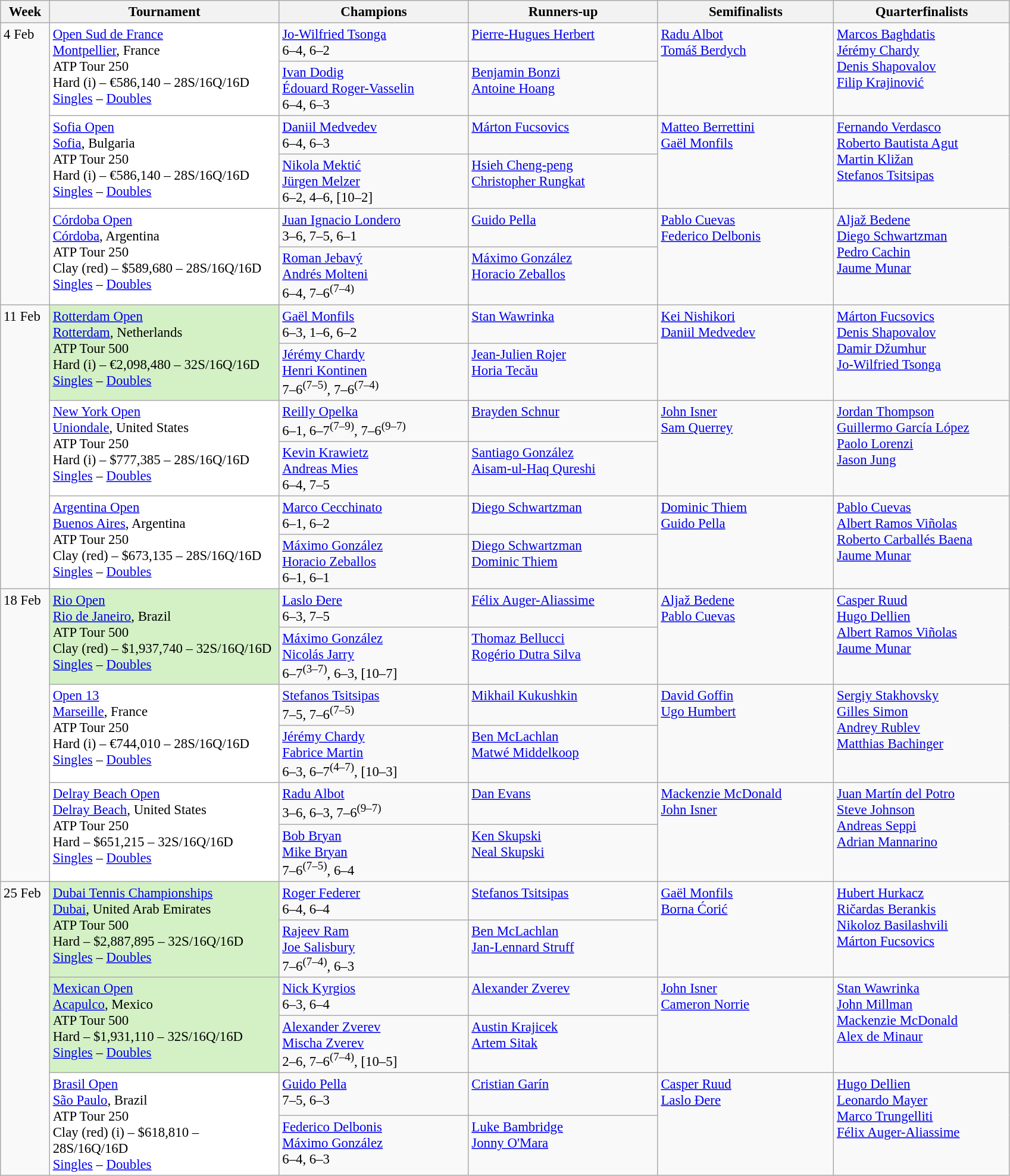<table class=wikitable style=font-size:95%>
<tr>
<th style="width:48px;">Week</th>
<th style="width:250px;">Tournament</th>
<th style="width:205px;">Champions</th>
<th style="width:205px;">Runners-up</th>
<th style="width:190px;">Semifinalists</th>
<th style="width:190px;">Quarterfinalists</th>
</tr>
<tr valign=top>
<td rowspan=6>4 Feb</td>
<td style="background:#fff;" rowspan="2"><a href='#'>Open Sud de France</a><br> <a href='#'>Montpellier</a>, France<br>ATP Tour 250<br>Hard (i) – €586,140 – 28S/16Q/16D<br><a href='#'>Singles</a> – <a href='#'>Doubles</a></td>
<td> <a href='#'>Jo-Wilfried Tsonga</a> <br> 6–4, 6–2</td>
<td> <a href='#'>Pierre-Hugues Herbert</a></td>
<td rowspan=2> <a href='#'>Radu Albot</a> <br>  <a href='#'>Tomáš Berdych</a></td>
<td rowspan=2> <a href='#'>Marcos Baghdatis</a> <br>  <a href='#'>Jérémy Chardy</a> <br>  <a href='#'>Denis Shapovalov</a> <br>  <a href='#'>Filip Krajinović</a></td>
</tr>
<tr valign=top>
<td> <a href='#'>Ivan Dodig</a> <br>  <a href='#'>Édouard Roger-Vasselin</a> <br>6–4, 6–3</td>
<td> <a href='#'>Benjamin Bonzi</a> <br>  <a href='#'>Antoine Hoang</a></td>
</tr>
<tr valign=top>
<td style="background:#fff;" rowspan="2"><a href='#'>Sofia Open</a> <br> <a href='#'>Sofia</a>, Bulgaria<br>ATP Tour 250<br>Hard (i) – €586,140 – 28S/16Q/16D<br><a href='#'>Singles</a> – <a href='#'>Doubles</a></td>
<td> <a href='#'>Daniil Medvedev</a> <br>6–4, 6–3</td>
<td> <a href='#'>Márton Fucsovics</a></td>
<td rowspan=2> <a href='#'>Matteo Berrettini</a> <br>  <a href='#'>Gaël Monfils</a></td>
<td rowspan=2> <a href='#'>Fernando Verdasco</a> <br>  <a href='#'>Roberto Bautista Agut</a> <br>  <a href='#'>Martin Kližan</a> <br>  <a href='#'>Stefanos Tsitsipas</a></td>
</tr>
<tr valign=top>
<td> <a href='#'>Nikola Mektić</a> <br>  <a href='#'>Jürgen Melzer</a> <br>6–2, 4–6, [10–2]</td>
<td> <a href='#'>Hsieh Cheng-peng</a> <br>  <a href='#'>Christopher Rungkat</a></td>
</tr>
<tr valign=top>
<td style="background:#fff;" rowspan="2"><a href='#'>Córdoba Open</a><br> <a href='#'>Córdoba</a>, Argentina<br>ATP Tour 250<br>Clay (red) – $589,680 – 28S/16Q/16D<br><a href='#'>Singles</a> – <a href='#'>Doubles</a></td>
<td> <a href='#'>Juan Ignacio Londero</a><br>3–6, 7–5, 6–1</td>
<td> <a href='#'>Guido Pella</a></td>
<td rowspan=2> <a href='#'>Pablo Cuevas</a>   <br>  <a href='#'>Federico Delbonis</a></td>
<td rowspan=2> <a href='#'>Aljaž Bedene</a> <br>  <a href='#'>Diego Schwartzman</a> <br>  <a href='#'>Pedro Cachin</a> <br>  <a href='#'>Jaume Munar</a></td>
</tr>
<tr valign=top>
<td> <a href='#'>Roman Jebavý</a> <br>  <a href='#'>Andrés Molteni</a> <br>6–4, 7–6<sup>(7–4)</sup></td>
<td> <a href='#'>Máximo González</a> <br>  <a href='#'>Horacio Zeballos</a></td>
</tr>
<tr valign=top>
<td rowspan=6>11 Feb</td>
<td style="background:#D4F1C5;" rowspan="2"><a href='#'>Rotterdam Open</a><br> <a href='#'>Rotterdam</a>, Netherlands<br>ATP Tour 500<br>Hard (i) – €2,098,480 – 32S/16Q/16D<br><a href='#'>Singles</a> – <a href='#'>Doubles</a></td>
<td> <a href='#'>Gaël Monfils</a><br>6–3, 1–6, 6–2</td>
<td> <a href='#'>Stan Wawrinka</a></td>
<td rowspan=2> <a href='#'>Kei Nishikori</a> <br>  <a href='#'>Daniil Medvedev</a></td>
<td rowspan=2> <a href='#'>Márton Fucsovics</a> <br> <a href='#'>Denis Shapovalov</a> <br>  <a href='#'>Damir Džumhur</a> <br> <a href='#'>Jo-Wilfried Tsonga</a></td>
</tr>
<tr valign=top>
<td> <a href='#'>Jérémy Chardy</a> <br>  <a href='#'>Henri Kontinen</a><br>7–6<sup>(7–5)</sup>, 7–6<sup>(7–4)</sup></td>
<td> <a href='#'>Jean-Julien Rojer</a> <br>  <a href='#'>Horia Tecău</a></td>
</tr>
<tr valign=top>
<td style="background:#fff;" rowspan="2"><a href='#'>New York Open</a><br> <a href='#'>Uniondale</a>, United States<br>ATP Tour 250<br>Hard (i) – $777,385 – 28S/16Q/16D<br><a href='#'>Singles</a> – <a href='#'>Doubles</a></td>
<td> <a href='#'>Reilly Opelka</a><br>6–1, 6–7<sup>(7–9)</sup>, 7–6<sup>(9–7)</sup></td>
<td> <a href='#'>Brayden Schnur</a></td>
<td rowspan=2> <a href='#'>John Isner</a> <br>  <a href='#'>Sam Querrey</a></td>
<td rowspan=2> <a href='#'>Jordan Thompson</a> <br> <a href='#'>Guillermo García López</a>  <br> <a href='#'>Paolo Lorenzi</a> <br>  <a href='#'>Jason Jung</a></td>
</tr>
<tr valign=top>
<td> <a href='#'>Kevin Krawietz</a><br> <a href='#'>Andreas Mies</a><br>6–4, 7–5</td>
<td> <a href='#'>Santiago González</a><br> <a href='#'>Aisam-ul-Haq Qureshi</a></td>
</tr>
<tr valign=top>
<td style="background:#fff;" rowspan="2"><a href='#'>Argentina Open</a><br> <a href='#'>Buenos Aires</a>, Argentina<br>ATP Tour 250<br>Clay (red) – $673,135 – 28S/16Q/16D<br><a href='#'>Singles</a> – <a href='#'>Doubles</a></td>
<td> <a href='#'>Marco Cecchinato</a><br>6–1, 6–2</td>
<td> <a href='#'>Diego Schwartzman</a></td>
<td rowspan=2> <a href='#'>Dominic Thiem</a> <br>  <a href='#'>Guido Pella</a></td>
<td rowspan=2> <a href='#'>Pablo Cuevas</a> <br> <a href='#'>Albert Ramos Viñolas</a> <br> <a href='#'>Roberto Carballés Baena</a> <br> <a href='#'>Jaume Munar</a></td>
</tr>
<tr valign=top>
<td> <a href='#'>Máximo González</a><br> <a href='#'>Horacio Zeballos</a><br>6–1, 6–1</td>
<td> <a href='#'>Diego Schwartzman</a><br> <a href='#'>Dominic Thiem</a></td>
</tr>
<tr valign=top>
<td rowspan=6>18 Feb</td>
<td style="background:#D4F1C5;" rowspan=2><a href='#'>Rio Open</a><br> <a href='#'>Rio de Janeiro</a>, Brazil<br>ATP Tour 500<br>Clay (red) – $1,937,740 – 32S/16Q/16D<br><a href='#'>Singles</a> – <a href='#'>Doubles</a></td>
<td> <a href='#'>Laslo Đere</a> <br>6–3, 7–5</td>
<td> <a href='#'>Félix Auger-Aliassime</a></td>
<td rowspan=2> <a href='#'>Aljaž Bedene</a> <br>  <a href='#'>Pablo Cuevas</a></td>
<td rowspan=2> <a href='#'>Casper Ruud</a> <br>  <a href='#'>Hugo Dellien</a><br>  <a href='#'>Albert Ramos Viñolas</a> <br>  <a href='#'>Jaume Munar</a></td>
</tr>
<tr valign=top>
<td> <a href='#'>Máximo González</a><br> <a href='#'>Nicolás Jarry</a><br>6–7<sup>(3–7)</sup>, 6–3, [10–7]</td>
<td> <a href='#'>Thomaz Bellucci</a><br> <a href='#'>Rogério Dutra Silva</a></td>
</tr>
<tr valign=top>
<td style="background:#fff;" rowspan=2><a href='#'>Open 13</a><br> <a href='#'>Marseille</a>, France<br>ATP Tour 250<br>Hard (i) – €744,010 – 28S/16Q/16D<br><a href='#'>Singles</a> – <a href='#'>Doubles</a></td>
<td> <a href='#'>Stefanos Tsitsipas</a><br>7–5, 7–6<sup>(7–5)</sup></td>
<td> <a href='#'>Mikhail Kukushkin</a></td>
<td rowspan=2> <a href='#'>David Goffin</a> <br>  <a href='#'>Ugo Humbert</a></td>
<td rowspan=2> <a href='#'>Sergiy Stakhovsky</a> <br>  <a href='#'>Gilles Simon</a> <br>  <a href='#'>Andrey Rublev</a> <br>  <a href='#'>Matthias Bachinger</a></td>
</tr>
<tr valign=top>
<td> <a href='#'>Jérémy Chardy</a><br> <a href='#'>Fabrice Martin</a><br>6–3, 6–7<sup>(4–7)</sup>, [10–3]</td>
<td> <a href='#'>Ben McLachlan</a><br> <a href='#'>Matwé Middelkoop</a></td>
</tr>
<tr valign=top>
<td style="background:#fff;" rowspan=2><a href='#'>Delray Beach Open</a><br> <a href='#'>Delray Beach</a>, United States<br>ATP Tour 250<br>Hard – $651,215 – 32S/16Q/16D<br><a href='#'>Singles</a> – <a href='#'>Doubles</a></td>
<td> <a href='#'>Radu Albot</a> <br>3–6, 6–3, 7–6<sup>(9–7)</sup></td>
<td> <a href='#'>Dan Evans</a></td>
<td rowspan=2> <a href='#'>Mackenzie McDonald</a> <br>  <a href='#'>John Isner</a></td>
<td rowspan=2> <a href='#'>Juan Martín del Potro</a> <br>  <a href='#'>Steve Johnson</a><br>  <a href='#'>Andreas Seppi</a> <br>  <a href='#'>Adrian Mannarino</a></td>
</tr>
<tr valign=top>
<td> <a href='#'>Bob Bryan</a><br> <a href='#'>Mike Bryan</a><br>7–6<sup>(7–5)</sup>, 6–4</td>
<td> <a href='#'>Ken Skupski</a><br> <a href='#'>Neal Skupski</a></td>
</tr>
<tr valign=top>
<td rowspan=6>25 Feb</td>
<td style="background:#D4F1C5;" rowspan=2><a href='#'>Dubai Tennis Championships</a><br> <a href='#'>Dubai</a>, United Arab Emirates<br>ATP Tour 500<br>Hard – $2,887,895 – 32S/16Q/16D<br><a href='#'>Singles</a> – <a href='#'>Doubles</a></td>
<td> <a href='#'>Roger Federer</a><br>6–4, 6–4</td>
<td> <a href='#'>Stefanos Tsitsipas</a></td>
<td rowspan=2> <a href='#'>Gaël Monfils</a> <br>  <a href='#'>Borna Ćorić</a></td>
<td rowspan=2> <a href='#'>Hubert Hurkacz</a> <br>  <a href='#'>Ričardas Berankis</a> <br>  <a href='#'>Nikoloz Basilashvili</a> <br>  <a href='#'>Márton Fucsovics</a></td>
</tr>
<tr valign=top>
<td> <a href='#'>Rajeev Ram</a> <br>  <a href='#'>Joe Salisbury</a> <br> 7–6<sup>(7–4)</sup>, 6–3</td>
<td> <a href='#'>Ben McLachlan</a> <br>  <a href='#'>Jan-Lennard Struff</a></td>
</tr>
<tr valign=top>
<td style="background:#D4F1C5;" rowspan=2><a href='#'>Mexican Open</a><br> <a href='#'>Acapulco</a>, Mexico<br>ATP Tour 500<br>Hard – $1,931,110 – 32S/16Q/16D<br><a href='#'>Singles</a> – <a href='#'>Doubles</a></td>
<td> <a href='#'>Nick Kyrgios</a><br>6–3, 6–4</td>
<td> <a href='#'>Alexander Zverev</a></td>
<td rowspan=2> <a href='#'>John Isner</a> <br>  <a href='#'>Cameron Norrie</a></td>
<td rowspan=2> <a href='#'>Stan Wawrinka</a> <br>  <a href='#'>John Millman</a> <br>  <a href='#'>Mackenzie McDonald</a> <br>  <a href='#'>Alex de Minaur</a></td>
</tr>
<tr valign=top>
<td> <a href='#'>Alexander Zverev</a> <br>  <a href='#'>Mischa Zverev</a> <br> 2–6, 7–6<sup>(7–4)</sup>, [10–5]</td>
<td> <a href='#'>Austin Krajicek</a><br> <a href='#'>Artem Sitak</a></td>
</tr>
<tr valign=top>
<td style="background:#fff;" rowspan=2><a href='#'>Brasil Open</a><br> <a href='#'>São Paulo</a>, Brazil<br>ATP Tour 250<br>Clay (red) (i) – $618,810 – 28S/16Q/16D<br><a href='#'>Singles</a> – <a href='#'>Doubles</a></td>
<td> <a href='#'>Guido Pella</a> <br> 7–5, 6–3</td>
<td> <a href='#'>Cristian Garín</a></td>
<td rowspan=2> <a href='#'>Casper Ruud</a> <br>  <a href='#'>Laslo Đere</a></td>
<td rowspan=2> <a href='#'>Hugo Dellien</a> <br>  <a href='#'>Leonardo Mayer</a><br>  <a href='#'>Marco Trungelliti</a> <br>  <a href='#'>Félix Auger-Aliassime</a></td>
</tr>
<tr valign=top>
<td> <a href='#'>Federico Delbonis</a> <br>  <a href='#'>Máximo González</a> <br> 6–4, 6–3</td>
<td> <a href='#'>Luke Bambridge</a> <br>  <a href='#'>Jonny O'Mara</a></td>
</tr>
</table>
